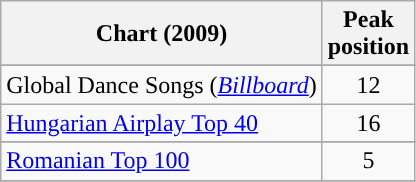<table class="wikitable sortable">
<tr>
<th>Chart (2009)</th>
<th>Peak<br>position</th>
</tr>
<tr>
</tr>
<tr>
</tr>
<tr>
</tr>
<tr>
</tr>
<tr>
</tr>
<tr>
</tr>
<tr>
<td>Global Dance Songs (<em><a href='#'>Billboard</a></em>)</td>
<td style="text-align:center;">12</td>
</tr>
<tr>
<td><a href='#'>Hungarian Airplay Top 40</a></td>
<td align="center">16</td>
</tr>
<tr>
</tr>
<tr>
</tr>
<tr>
</tr>
<tr>
<td><a href='#'>Romanian Top 100</a></td>
<td style="text-align:center;">5</td>
</tr>
<tr>
</tr>
<tr>
</tr>
<tr>
</tr>
<tr>
</tr>
<tr>
</tr>
<tr>
</tr>
<tr>
</tr>
<tr>
</tr>
<tr>
</tr>
</table>
